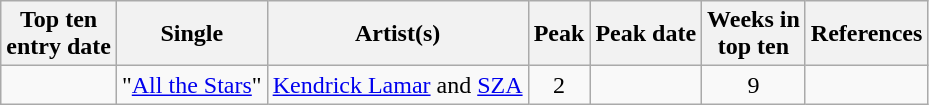<table class="wikitable sortable">
<tr>
<th>Top ten<br>entry date</th>
<th>Single</th>
<th>Artist(s)</th>
<th data-sort-type="number">Peak</th>
<th>Peak date</th>
<th data-sort-type="number">Weeks in<br>top ten</th>
<th>References</th>
</tr>
<tr>
<td></td>
<td>"<a href='#'>All the Stars</a>"</td>
<td><a href='#'>Kendrick Lamar</a> and <a href='#'>SZA</a></td>
<td style="text-align:center;">2</td>
<td></td>
<td style="text-align:center;">9</td>
<td></td>
</tr>
</table>
